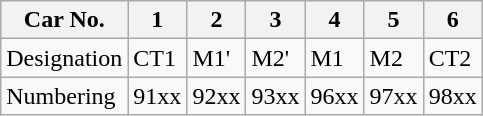<table class="wikitable">
<tr>
<th>Car No.</th>
<th>1</th>
<th>2</th>
<th>3</th>
<th>4</th>
<th>5</th>
<th>6</th>
</tr>
<tr>
<td>Designation</td>
<td>CT1</td>
<td>M1'</td>
<td>M2'</td>
<td>M1</td>
<td>M2</td>
<td>CT2</td>
</tr>
<tr>
<td>Numbering</td>
<td>91xx</td>
<td>92xx</td>
<td>93xx</td>
<td>96xx</td>
<td>97xx</td>
<td>98xx</td>
</tr>
</table>
